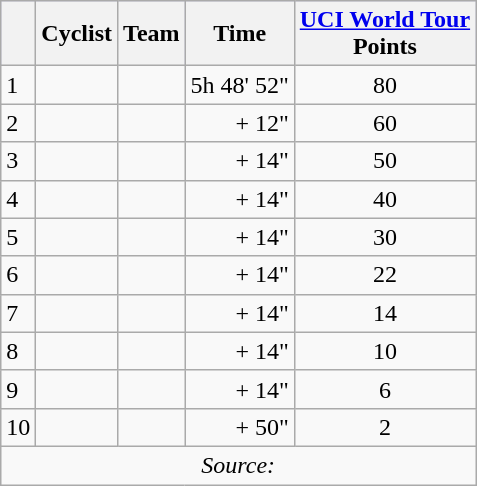<table class="wikitable">
<tr style="background:#ccccff;">
<th></th>
<th>Cyclist</th>
<th>Team</th>
<th>Time</th>
<th><a href='#'>UCI World Tour</a><br>Points</th>
</tr>
<tr>
<td>1</td>
<td></td>
<td></td>
<td align="right">5h 48' 52"</td>
<td align="center">80</td>
</tr>
<tr>
<td>2</td>
<td></td>
<td></td>
<td align="right">+ 12"</td>
<td align="center">60</td>
</tr>
<tr>
<td>3</td>
<td></td>
<td></td>
<td align="right">+ 14"</td>
<td align="center">50</td>
</tr>
<tr>
<td>4</td>
<td></td>
<td></td>
<td align="right">+ 14"</td>
<td align="center">40</td>
</tr>
<tr>
<td>5</td>
<td></td>
<td></td>
<td align="right">+ 14"</td>
<td align="center">30</td>
</tr>
<tr>
<td>6</td>
<td></td>
<td></td>
<td align="right">+ 14"</td>
<td align="center">22</td>
</tr>
<tr>
<td>7</td>
<td></td>
<td></td>
<td align="right">+ 14"</td>
<td align="center">14</td>
</tr>
<tr>
<td>8</td>
<td></td>
<td></td>
<td align="right">+ 14"</td>
<td align="center">10</td>
</tr>
<tr>
<td>9</td>
<td></td>
<td></td>
<td align="right">+ 14"</td>
<td align="center">6</td>
</tr>
<tr>
<td>10</td>
<td></td>
<td></td>
<td align="right">+ 50"</td>
<td align="center">2</td>
</tr>
<tr>
<td colspan=5 align=center><em>Source: </em></td>
</tr>
</table>
